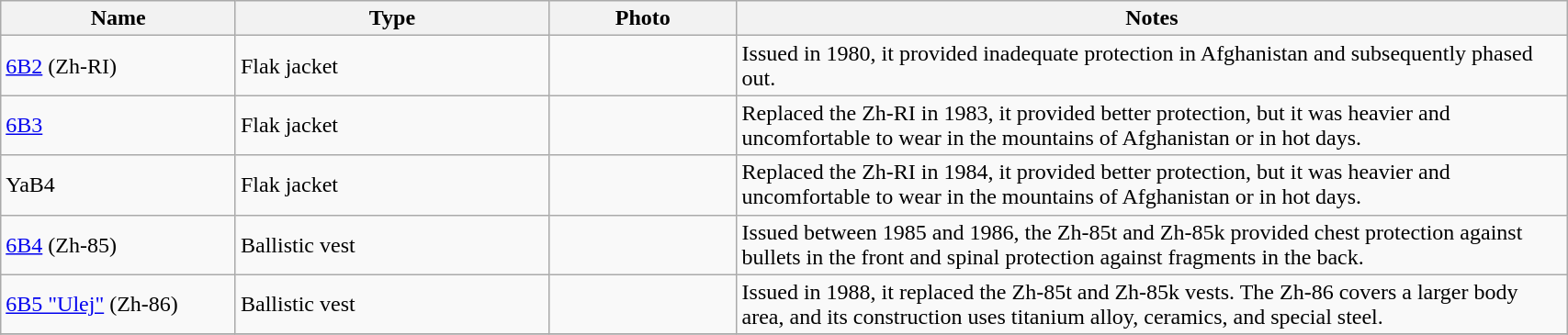<table class="wikitable" style="width:90%;">
<tr>
<th style="width:15%;">Name</th>
<th style="width:20%;">Type</th>
<th style="width:12%;">Photo</th>
<th>Notes</th>
</tr>
<tr>
<td><a href='#'>6B2</a> (Zh-RI)</td>
<td>Flak jacket</td>
<td></td>
<td>Issued in 1980, it provided inadequate protection in Afghanistan and subsequently phased out.</td>
</tr>
<tr>
<td><a href='#'>6B3</a></td>
<td>Flak jacket</td>
<td></td>
<td>Replaced the Zh-RI in 1983, it provided better protection, but it was heavier and uncomfortable to wear in the mountains of Afghanistan or in hot days.</td>
</tr>
<tr>
<td>YaB4</td>
<td>Flak jacket</td>
<td></td>
<td>Replaced the Zh-RI in 1984, it provided better protection, but it was heavier and uncomfortable to wear in the mountains of Afghanistan or in hot days.</td>
</tr>
<tr>
<td><a href='#'>6B4</a> (Zh-85)</td>
<td>Ballistic vest</td>
<td></td>
<td>Issued between 1985 and 1986, the Zh-85t and Zh-85k provided chest protection against bullets in the front and spinal protection against fragments in the back.</td>
</tr>
<tr>
<td><a href='#'>6B5 "Ulej"</a> (Zh-86)</td>
<td>Ballistic vest</td>
<td></td>
<td>Issued in 1988, it replaced the Zh-85t and Zh-85k vests. The Zh-86 covers a larger body area, and its construction uses titanium alloy, ceramics, and special steel.</td>
</tr>
<tr>
</tr>
</table>
